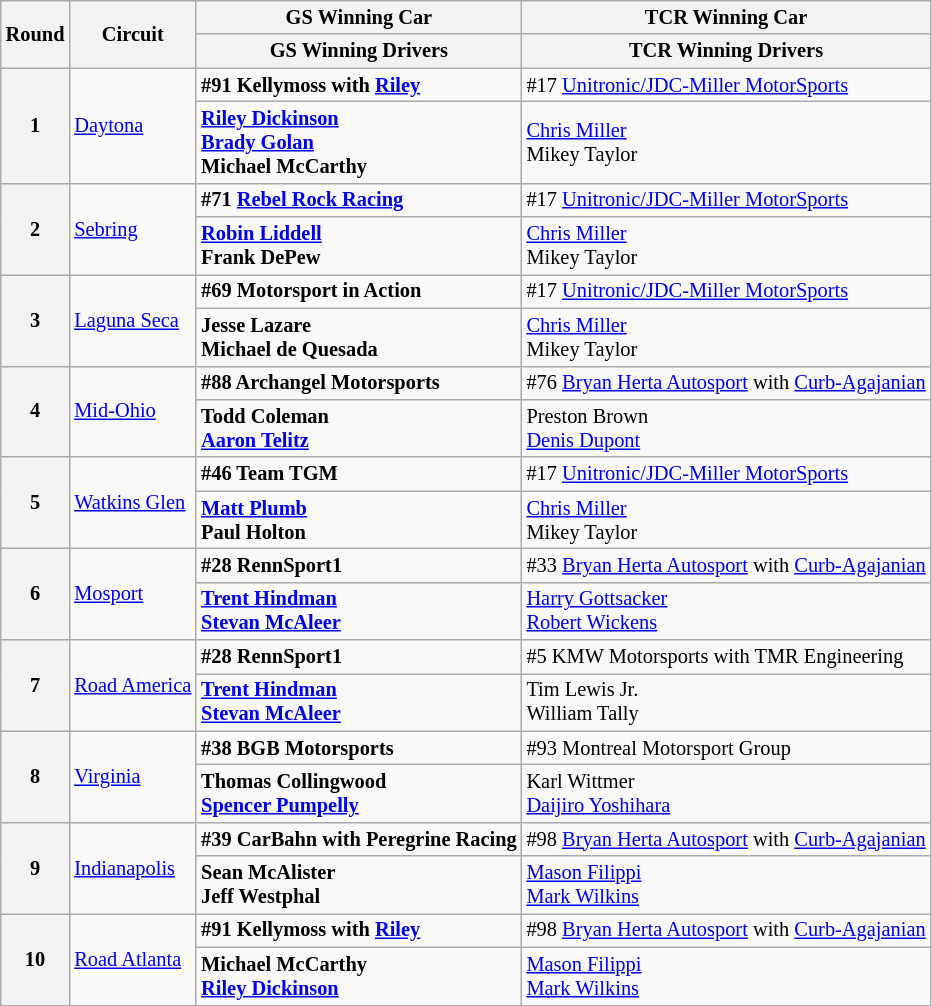<table class="wikitable" style="font-size:85%;">
<tr>
<th rowspan="2">Round</th>
<th rowspan="2">Circuit</th>
<th>GS Winning Car</th>
<th>TCR Winning Car</th>
</tr>
<tr>
<th>GS Winning Drivers</th>
<th>TCR Winning Drivers</th>
</tr>
<tr>
<th rowspan="2">1</th>
<td rowspan="2"> <a href='#'>Daytona</a></td>
<td><strong> #91 Kellymoss with <a href='#'>Riley</a></strong></td>
<td> #17 <a href='#'>Unitronic/JDC-Miller MotorSports</a></td>
</tr>
<tr>
<td><strong> <a href='#'>Riley Dickinson</a><br> <a href='#'>Brady Golan</a><br> Michael McCarthy</strong></td>
<td> <a href='#'>Chris Miller</a><br> Mikey Taylor</td>
</tr>
<tr>
<th rowspan=2>2</th>
<td rowspan=2> <a href='#'>Sebring</a></td>
<td><strong> #71 <a href='#'>Rebel Rock Racing</a></strong></td>
<td> #17 <a href='#'>Unitronic/JDC-Miller MotorSports</a></td>
</tr>
<tr>
<td><strong> <a href='#'>Robin Liddell</a><br> Frank DePew</strong></td>
<td> <a href='#'>Chris Miller</a><br> Mikey Taylor</td>
</tr>
<tr>
<th rowspan=2>3</th>
<td rowspan=2> <a href='#'>Laguna Seca</a></td>
<td><strong> #69 Motorsport in Action</strong></td>
<td> #17 <a href='#'>Unitronic/JDC-Miller MotorSports</a></td>
</tr>
<tr>
<td><strong> Jesse Lazare<br> Michael de Quesada</strong></td>
<td> <a href='#'>Chris Miller</a><br> Mikey Taylor</td>
</tr>
<tr>
<th rowspan=2>4</th>
<td rowspan=2> <a href='#'>Mid-Ohio</a></td>
<td><strong> #88 Archangel Motorsports</strong></td>
<td> #76 <a href='#'>Bryan Herta Autosport</a> with <a href='#'>Curb-Agajanian</a></td>
</tr>
<tr>
<td><strong> Todd Coleman<br> <a href='#'>Aaron Telitz</a></strong></td>
<td> Preston Brown<br> <a href='#'>Denis Dupont</a></td>
</tr>
<tr>
<th rowspan=2>5</th>
<td rowspan=2> <a href='#'>Watkins Glen</a></td>
<td><strong> #46 Team TGM</strong></td>
<td> #17 <a href='#'>Unitronic/JDC-Miller MotorSports</a></td>
</tr>
<tr>
<td><strong> <a href='#'>Matt Plumb</a><br> Paul Holton</strong></td>
<td> <a href='#'>Chris Miller</a><br> Mikey Taylor</td>
</tr>
<tr>
<th rowspan=2>6</th>
<td rowspan=2> <a href='#'>Mosport</a></td>
<td><strong> #28 RennSport1</strong></td>
<td> #33 <a href='#'>Bryan Herta Autosport</a> with <a href='#'>Curb-Agajanian</a></td>
</tr>
<tr>
<td><strong> <a href='#'>Trent Hindman</a><br> <a href='#'>Stevan McAleer</a></strong></td>
<td> <a href='#'>Harry Gottsacker</a><br> <a href='#'>Robert Wickens</a></td>
</tr>
<tr>
<th rowspan=2>7</th>
<td rowspan=2> <a href='#'>Road America</a></td>
<td><strong> #28 RennSport1</strong></td>
<td> #5 KMW Motorsports with TMR Engineering</td>
</tr>
<tr>
<td><strong> <a href='#'>Trent Hindman</a><br> <a href='#'>Stevan McAleer</a></strong></td>
<td> Tim Lewis Jr.<br> William Tally</td>
</tr>
<tr>
<th rowspan=2>8</th>
<td rowspan=2> <a href='#'>Virginia</a></td>
<td><strong> #38 BGB Motorsports</strong></td>
<td> #93 Montreal Motorsport Group</td>
</tr>
<tr>
<td><strong> Thomas Collingwood<br> <a href='#'>Spencer Pumpelly</a></strong></td>
<td> Karl Wittmer<br> <a href='#'>Daijiro Yoshihara</a></td>
</tr>
<tr>
<th rowspan=2>9</th>
<td rowspan=2> <a href='#'>Indianapolis</a></td>
<td><strong> #39 CarBahn with Peregrine Racing</strong></td>
<td> #98 <a href='#'>Bryan Herta Autosport</a> with <a href='#'>Curb-Agajanian</a></td>
</tr>
<tr>
<td><strong> Sean McAlister<br> Jeff Westphal</strong></td>
<td> <a href='#'>Mason Filippi</a><br> <a href='#'>Mark Wilkins</a></td>
</tr>
<tr>
<th rowspan=2>10</th>
<td rowspan=2> <a href='#'>Road Atlanta</a></td>
<td><strong> #91 Kellymoss with <a href='#'>Riley</a></strong></td>
<td> #98 <a href='#'>Bryan Herta Autosport</a> with <a href='#'>Curb-Agajanian</a></td>
</tr>
<tr>
<td><strong> Michael McCarthy<br> <a href='#'>Riley Dickinson</a></strong></td>
<td> <a href='#'>Mason Filippi</a><br> <a href='#'>Mark Wilkins</a></td>
</tr>
<tr>
</tr>
</table>
